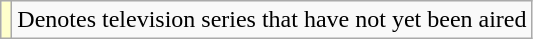<table class="wikitable">
<tr>
<td style="background:#FFFFCC;"></td>
<td>Denotes television series that have not yet been aired</td>
</tr>
</table>
